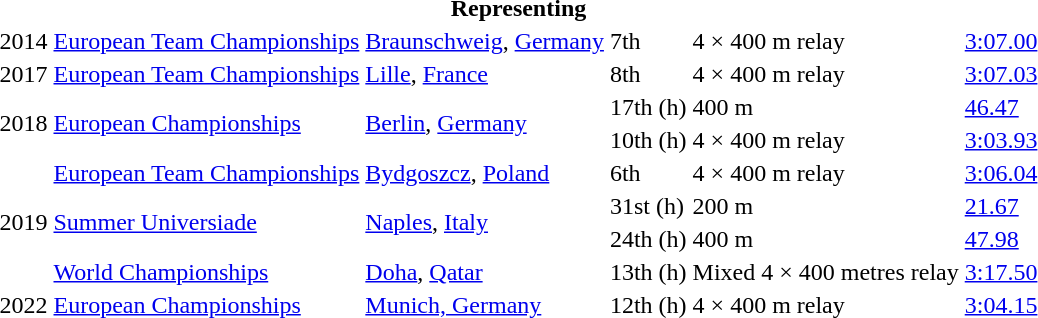<table>
<tr>
<th colspan="6">Representing </th>
</tr>
<tr>
<td>2014</td>
<td><a href='#'>European Team Championships</a></td>
<td><a href='#'>Braunschweig</a>, <a href='#'>Germany</a></td>
<td>7th</td>
<td>4 × 400 m relay</td>
<td><a href='#'>3:07.00</a></td>
</tr>
<tr>
<td>2017</td>
<td><a href='#'>European Team Championships</a></td>
<td><a href='#'>Lille</a>, <a href='#'>France</a></td>
<td>8th</td>
<td>4 × 400 m relay</td>
<td><a href='#'>3:07.03</a></td>
</tr>
<tr>
<td rowspan=2>2018</td>
<td rowspan=2><a href='#'>European Championships</a></td>
<td rowspan=2><a href='#'>Berlin</a>, <a href='#'>Germany</a></td>
<td>17th (h)</td>
<td>400 m</td>
<td><a href='#'>46.47</a></td>
</tr>
<tr>
<td>10th (h)</td>
<td>4 × 400 m relay</td>
<td><a href='#'>3:03.93</a></td>
</tr>
<tr>
<td rowspan=4>2019</td>
<td><a href='#'>European Team Championships</a></td>
<td><a href='#'>Bydgoszcz</a>, <a href='#'>Poland</a></td>
<td>6th</td>
<td>4 × 400 m relay</td>
<td><a href='#'>3:06.04</a></td>
</tr>
<tr>
<td rowspan=2><a href='#'>Summer Universiade</a></td>
<td rowspan=2><a href='#'>Naples</a>, <a href='#'>Italy</a></td>
<td>31st (h)</td>
<td>200 m</td>
<td><a href='#'>21.67</a></td>
</tr>
<tr>
<td>24th (h)</td>
<td>400 m</td>
<td><a href='#'>47.98</a></td>
</tr>
<tr>
<td><a href='#'>World Championships</a></td>
<td><a href='#'>Doha</a>, <a href='#'>Qatar</a></td>
<td>13th (h)</td>
<td>Mixed 4 × 400 metres relay</td>
<td><a href='#'>3:17.50</a></td>
</tr>
<tr>
<td>2022</td>
<td><a href='#'>European Championships</a></td>
<td><a href='#'>Munich, Germany</a></td>
<td>12th (h)</td>
<td>4 × 400 m relay</td>
<td><a href='#'>3:04.15</a></td>
</tr>
</table>
